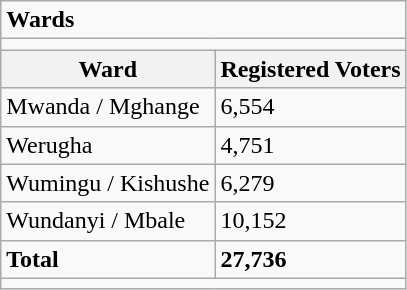<table class="wikitable">
<tr>
<td colspan="2"><strong>Wards</strong></td>
</tr>
<tr>
<td colspan="2"></td>
</tr>
<tr>
<th>Ward</th>
<th>Registered Voters</th>
</tr>
<tr>
<td>Mwanda / Mghange</td>
<td>6,554</td>
</tr>
<tr>
<td>Werugha</td>
<td>4,751</td>
</tr>
<tr>
<td>Wumingu / Kishushe</td>
<td>6,279</td>
</tr>
<tr>
<td>Wundanyi / Mbale</td>
<td>10,152</td>
</tr>
<tr>
<td><strong>Total</strong></td>
<td><strong>27,736</strong></td>
</tr>
<tr>
<td colspan="2"></td>
</tr>
</table>
